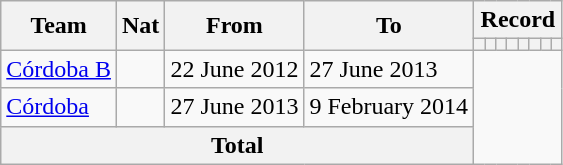<table class="wikitable" style="text-align: center">
<tr>
<th rowspan="2">Team</th>
<th rowspan="2">Nat</th>
<th rowspan="2">From</th>
<th rowspan="2">To</th>
<th colspan="8">Record</th>
</tr>
<tr>
<th></th>
<th></th>
<th></th>
<th></th>
<th></th>
<th></th>
<th></th>
<th></th>
</tr>
<tr>
<td align=left><a href='#'>Córdoba B</a></td>
<td></td>
<td align=left>22 June 2012</td>
<td align=left>27 June 2013<br></td>
</tr>
<tr>
<td align=left><a href='#'>Córdoba</a></td>
<td></td>
<td align=left>27 June 2013</td>
<td align=left>9 February 2014<br></td>
</tr>
<tr>
<th colspan=4>Total<br></th>
</tr>
</table>
